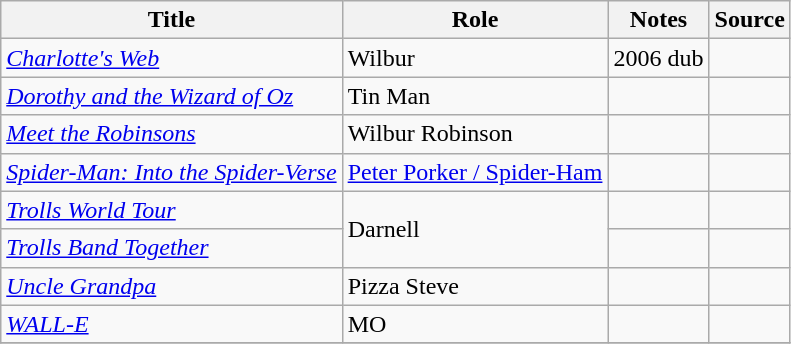<table class="wikitable sortable plainrowheaders">
<tr>
<th>Title</th>
<th>Role</th>
<th class=unsortable>Notes</th>
<th class=unsortable>Source</th>
</tr>
<tr>
<td><em><a href='#'>Charlotte's Web</a></em></td>
<td>Wilbur</td>
<td>2006 dub</td>
<td></td>
</tr>
<tr>
<td><em><a href='#'>Dorothy and the Wizard of Oz</a></em></td>
<td>Tin Man</td>
<td></td>
<td></td>
</tr>
<tr>
<td><em><a href='#'>Meet the Robinsons</a></em></td>
<td>Wilbur Robinson</td>
<td></td>
<td></td>
</tr>
<tr>
<td><em><a href='#'>Spider-Man: Into the Spider-Verse</a></em></td>
<td><a href='#'>Peter Porker / Spider-Ham</a></td>
<td></td>
<td></td>
</tr>
<tr>
<td><em><a href='#'>Trolls World Tour</a></em></td>
<td rowspan="2">Darnell</td>
<td></td>
<td></td>
</tr>
<tr>
<td><em><a href='#'>Trolls Band Together</a></em></td>
<td></td>
<td></td>
</tr>
<tr>
<td><em><a href='#'>Uncle Grandpa</a></em></td>
<td>Pizza Steve</td>
<td></td>
<td></td>
</tr>
<tr>
<td><em><a href='#'>WALL-E</a></em></td>
<td>MO</td>
<td></td>
<td></td>
</tr>
<tr>
</tr>
</table>
